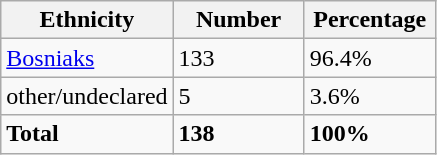<table class="wikitable">
<tr>
<th width="100px">Ethnicity</th>
<th width="80px">Number</th>
<th width="80px">Percentage</th>
</tr>
<tr>
<td><a href='#'>Bosniaks</a></td>
<td>133</td>
<td>96.4%</td>
</tr>
<tr>
<td>other/undeclared</td>
<td>5</td>
<td>3.6%</td>
</tr>
<tr>
<td><strong>Total</strong></td>
<td><strong>138</strong></td>
<td><strong>100%</strong></td>
</tr>
</table>
